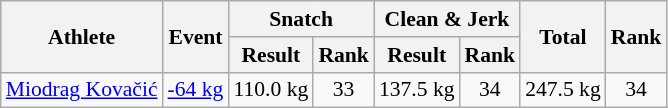<table class="wikitable" style="font-size:90%">
<tr>
<th rowspan="2">Athlete</th>
<th rowspan="2">Event</th>
<th colspan="2">Snatch</th>
<th colspan="2">Clean & Jerk</th>
<th rowspan="2">Total</th>
<th rowspan="2">Rank</th>
</tr>
<tr>
<th>Result</th>
<th>Rank</th>
<th>Result</th>
<th>Rank</th>
</tr>
<tr>
<td><a href='#'>Miodrag Kovačić</a></td>
<td><a href='#'>-64 kg</a></td>
<td align="center">110.0 kg</td>
<td align="center">33</td>
<td align="center">137.5 kg</td>
<td align="center">34</td>
<td align="center">247.5 kg</td>
<td align="center">34</td>
</tr>
</table>
